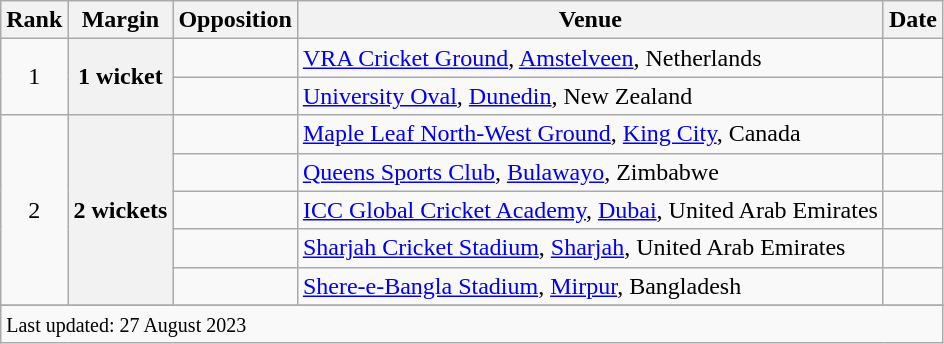<table class="wikitable plainrowheaders sortable">
<tr>
<th scope=col>Rank</th>
<th scope=col>Margin</th>
<th scope=col>Opposition</th>
<th scope=col>Venue</th>
<th scope=col>Date</th>
</tr>
<tr>
<td align=center rowspan=2>1</td>
<th scope=row style=text-align:center; rowspan=2>1 wicket</th>
<td></td>
<td><a href='#'>VRA Cricket Ground</a>, <a href='#'>Amstelveen</a>, Netherlands</td>
<td></td>
</tr>
<tr>
<td></td>
<td><a href='#'>University Oval</a>, <a href='#'>Dunedin</a>, New Zealand</td>
<td> </td>
</tr>
<tr>
<td align=center rowspan=5>2</td>
<th scope=row style=text-align:center; rowspan=5>2 wickets</th>
<td></td>
<td><a href='#'>Maple Leaf North-West Ground</a>, <a href='#'>King City</a>, Canada</td>
<td></td>
</tr>
<tr>
<td></td>
<td><a href='#'>Queens Sports Club</a>, <a href='#'>Bulawayo</a>, Zimbabwe</td>
<td></td>
</tr>
<tr>
<td></td>
<td><a href='#'>ICC Global Cricket Academy</a>, <a href='#'>Dubai</a>, United Arab Emirates</td>
<td></td>
</tr>
<tr>
<td></td>
<td><a href='#'>Sharjah Cricket Stadium</a>, <a href='#'>Sharjah</a>, United Arab Emirates</td>
<td></td>
</tr>
<tr>
<td></td>
<td><a href='#'>Shere-e-Bangla Stadium</a>, <a href='#'>Mirpur</a>, Bangladesh</td>
<td></td>
</tr>
<tr>
</tr>
<tr class=sortbottom>
<td colspan=6><small>Last updated: 27 August 2023</small></td>
</tr>
</table>
